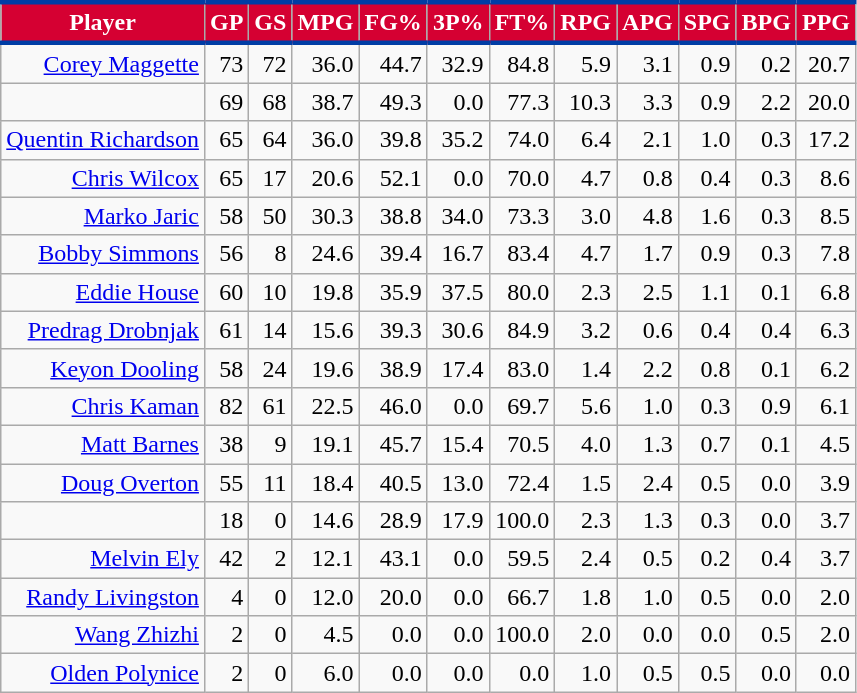<table class="wikitable sortable" style="text-align:right;">
<tr>
<th style="background:#D50032; color:#FFFFFF; border-top:#003DA5 3px solid; border-bottom:#003DA5 3px solid;">Player</th>
<th style="background:#D50032; color:#FFFFFF; border-top:#003DA5 3px solid; border-bottom:#003DA5 3px solid;">GP</th>
<th style="background:#D50032; color:#FFFFFF; border-top:#003DA5 3px solid; border-bottom:#003DA5 3px solid;">GS</th>
<th style="background:#D50032; color:#FFFFFF; border-top:#003DA5 3px solid; border-bottom:#003DA5 3px solid;">MPG</th>
<th style="background:#D50032; color:#FFFFFF; border-top:#003DA5 3px solid; border-bottom:#003DA5 3px solid;">FG%</th>
<th style="background:#D50032; color:#FFFFFF; border-top:#003DA5 3px solid; border-bottom:#003DA5 3px solid;">3P%</th>
<th style="background:#D50032; color:#FFFFFF; border-top:#003DA5 3px solid; border-bottom:#003DA5 3px solid;">FT%</th>
<th style="background:#D50032; color:#FFFFFF; border-top:#003DA5 3px solid; border-bottom:#003DA5 3px solid;">RPG</th>
<th style="background:#D50032; color:#FFFFFF; border-top:#003DA5 3px solid; border-bottom:#003DA5 3px solid;">APG</th>
<th style="background:#D50032; color:#FFFFFF; border-top:#003DA5 3px solid; border-bottom:#003DA5 3px solid;">SPG</th>
<th style="background:#D50032; color:#FFFFFF; border-top:#003DA5 3px solid; border-bottom:#003DA5 3px solid;">BPG</th>
<th style="background:#D50032; color:#FFFFFF; border-top:#003DA5 3px solid; border-bottom:#003DA5 3px solid;">PPG</th>
</tr>
<tr>
<td><a href='#'>Corey Maggette</a></td>
<td>73</td>
<td>72</td>
<td>36.0</td>
<td>44.7</td>
<td>32.9</td>
<td>84.8</td>
<td>5.9</td>
<td>3.1</td>
<td>0.9</td>
<td>0.2</td>
<td>20.7</td>
</tr>
<tr>
<td></td>
<td>69</td>
<td>68</td>
<td>38.7</td>
<td>49.3</td>
<td>0.0</td>
<td>77.3</td>
<td>10.3</td>
<td>3.3</td>
<td>0.9</td>
<td>2.2</td>
<td>20.0</td>
</tr>
<tr>
<td><a href='#'>Quentin Richardson</a></td>
<td>65</td>
<td>64</td>
<td>36.0</td>
<td>39.8</td>
<td>35.2</td>
<td>74.0</td>
<td>6.4</td>
<td>2.1</td>
<td>1.0</td>
<td>0.3</td>
<td>17.2</td>
</tr>
<tr>
<td><a href='#'>Chris Wilcox</a></td>
<td>65</td>
<td>17</td>
<td>20.6</td>
<td>52.1</td>
<td>0.0</td>
<td>70.0</td>
<td>4.7</td>
<td>0.8</td>
<td>0.4</td>
<td>0.3</td>
<td>8.6</td>
</tr>
<tr>
<td><a href='#'>Marko Jaric</a></td>
<td>58</td>
<td>50</td>
<td>30.3</td>
<td>38.8</td>
<td>34.0</td>
<td>73.3</td>
<td>3.0</td>
<td>4.8</td>
<td>1.6</td>
<td>0.3</td>
<td>8.5</td>
</tr>
<tr>
<td><a href='#'>Bobby Simmons</a></td>
<td>56</td>
<td>8</td>
<td>24.6</td>
<td>39.4</td>
<td>16.7</td>
<td>83.4</td>
<td>4.7</td>
<td>1.7</td>
<td>0.9</td>
<td>0.3</td>
<td>7.8</td>
</tr>
<tr>
<td><a href='#'>Eddie House</a></td>
<td>60</td>
<td>10</td>
<td>19.8</td>
<td>35.9</td>
<td>37.5</td>
<td>80.0</td>
<td>2.3</td>
<td>2.5</td>
<td>1.1</td>
<td>0.1</td>
<td>6.8</td>
</tr>
<tr>
<td><a href='#'>Predrag Drobnjak</a></td>
<td>61</td>
<td>14</td>
<td>15.6</td>
<td>39.3</td>
<td>30.6</td>
<td>84.9</td>
<td>3.2</td>
<td>0.6</td>
<td>0.4</td>
<td>0.4</td>
<td>6.3</td>
</tr>
<tr>
<td><a href='#'>Keyon Dooling</a></td>
<td>58</td>
<td>24</td>
<td>19.6</td>
<td>38.9</td>
<td>17.4</td>
<td>83.0</td>
<td>1.4</td>
<td>2.2</td>
<td>0.8</td>
<td>0.1</td>
<td>6.2</td>
</tr>
<tr>
<td><a href='#'>Chris Kaman</a></td>
<td>82</td>
<td>61</td>
<td>22.5</td>
<td>46.0</td>
<td>0.0</td>
<td>69.7</td>
<td>5.6</td>
<td>1.0</td>
<td>0.3</td>
<td>0.9</td>
<td>6.1</td>
</tr>
<tr>
<td><a href='#'>Matt Barnes</a></td>
<td>38</td>
<td>9</td>
<td>19.1</td>
<td>45.7</td>
<td>15.4</td>
<td>70.5</td>
<td>4.0</td>
<td>1.3</td>
<td>0.7</td>
<td>0.1</td>
<td>4.5</td>
</tr>
<tr>
<td><a href='#'>Doug Overton</a></td>
<td>55</td>
<td>11</td>
<td>18.4</td>
<td>40.5</td>
<td>13.0</td>
<td>72.4</td>
<td>1.5</td>
<td>2.4</td>
<td>0.5</td>
<td>0.0</td>
<td>3.9</td>
</tr>
<tr>
<td></td>
<td>18</td>
<td>0</td>
<td>14.6</td>
<td>28.9</td>
<td>17.9</td>
<td>100.0</td>
<td>2.3</td>
<td>1.3</td>
<td>0.3</td>
<td>0.0</td>
<td>3.7</td>
</tr>
<tr>
<td><a href='#'>Melvin Ely</a></td>
<td>42</td>
<td>2</td>
<td>12.1</td>
<td>43.1</td>
<td>0.0</td>
<td>59.5</td>
<td>2.4</td>
<td>0.5</td>
<td>0.2</td>
<td>0.4</td>
<td>3.7</td>
</tr>
<tr>
<td><a href='#'>Randy Livingston</a></td>
<td>4</td>
<td>0</td>
<td>12.0</td>
<td>20.0</td>
<td>0.0</td>
<td>66.7</td>
<td>1.8</td>
<td>1.0</td>
<td>0.5</td>
<td>0.0</td>
<td>2.0</td>
</tr>
<tr>
<td><a href='#'>Wang Zhizhi</a></td>
<td>2</td>
<td>0</td>
<td>4.5</td>
<td>0.0</td>
<td>0.0</td>
<td>100.0</td>
<td>2.0</td>
<td>0.0</td>
<td>0.0</td>
<td>0.5</td>
<td>2.0</td>
</tr>
<tr>
<td><a href='#'>Olden Polynice</a></td>
<td>2</td>
<td>0</td>
<td>6.0</td>
<td>0.0</td>
<td>0.0</td>
<td>0.0</td>
<td>1.0</td>
<td>0.5</td>
<td>0.5</td>
<td>0.0</td>
<td>0.0</td>
</tr>
</table>
